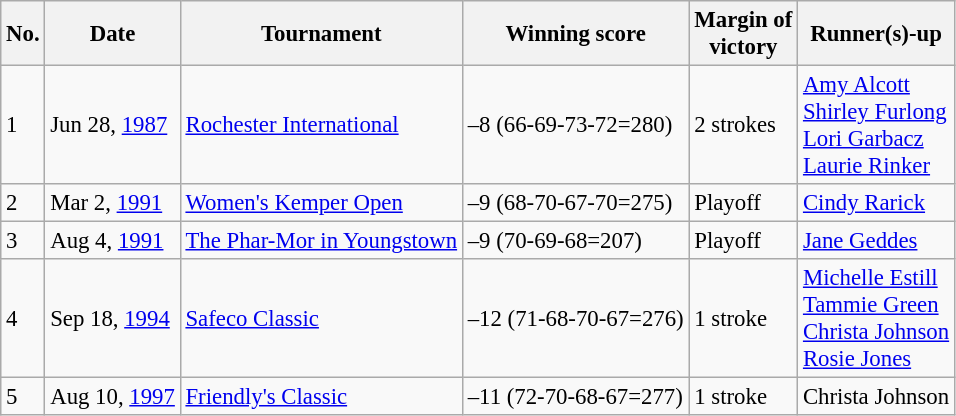<table class="wikitable" style="font-size:95%;">
<tr>
<th>No.</th>
<th>Date</th>
<th>Tournament</th>
<th>Winning score</th>
<th>Margin of<br>victory</th>
<th>Runner(s)-up</th>
</tr>
<tr>
<td>1</td>
<td>Jun 28, <a href='#'>1987</a></td>
<td><a href='#'>Rochester International</a></td>
<td>–8 (66-69-73-72=280)</td>
<td>2 strokes</td>
<td> <a href='#'>Amy Alcott</a><br> <a href='#'>Shirley Furlong</a><br> <a href='#'>Lori Garbacz</a><br> <a href='#'>Laurie Rinker</a></td>
</tr>
<tr>
<td>2</td>
<td>Mar 2, <a href='#'>1991</a></td>
<td><a href='#'>Women's Kemper Open</a></td>
<td>–9 (68-70-67-70=275)</td>
<td>Playoff</td>
<td> <a href='#'>Cindy Rarick</a></td>
</tr>
<tr>
<td>3</td>
<td>Aug 4, <a href='#'>1991</a></td>
<td><a href='#'>The Phar-Mor in Youngstown</a></td>
<td>–9 (70-69-68=207)</td>
<td>Playoff</td>
<td> <a href='#'>Jane Geddes</a></td>
</tr>
<tr>
<td>4</td>
<td>Sep 18, <a href='#'>1994</a></td>
<td><a href='#'>Safeco Classic</a></td>
<td>–12 (71-68-70-67=276)</td>
<td>1 stroke</td>
<td> <a href='#'>Michelle Estill</a><br> <a href='#'>Tammie Green</a><br> <a href='#'>Christa Johnson</a><br> <a href='#'>Rosie Jones</a></td>
</tr>
<tr>
<td>5</td>
<td>Aug 10, <a href='#'>1997</a></td>
<td><a href='#'>Friendly's Classic</a></td>
<td>–11 (72-70-68-67=277)</td>
<td>1 stroke</td>
<td> Christa Johnson</td>
</tr>
</table>
